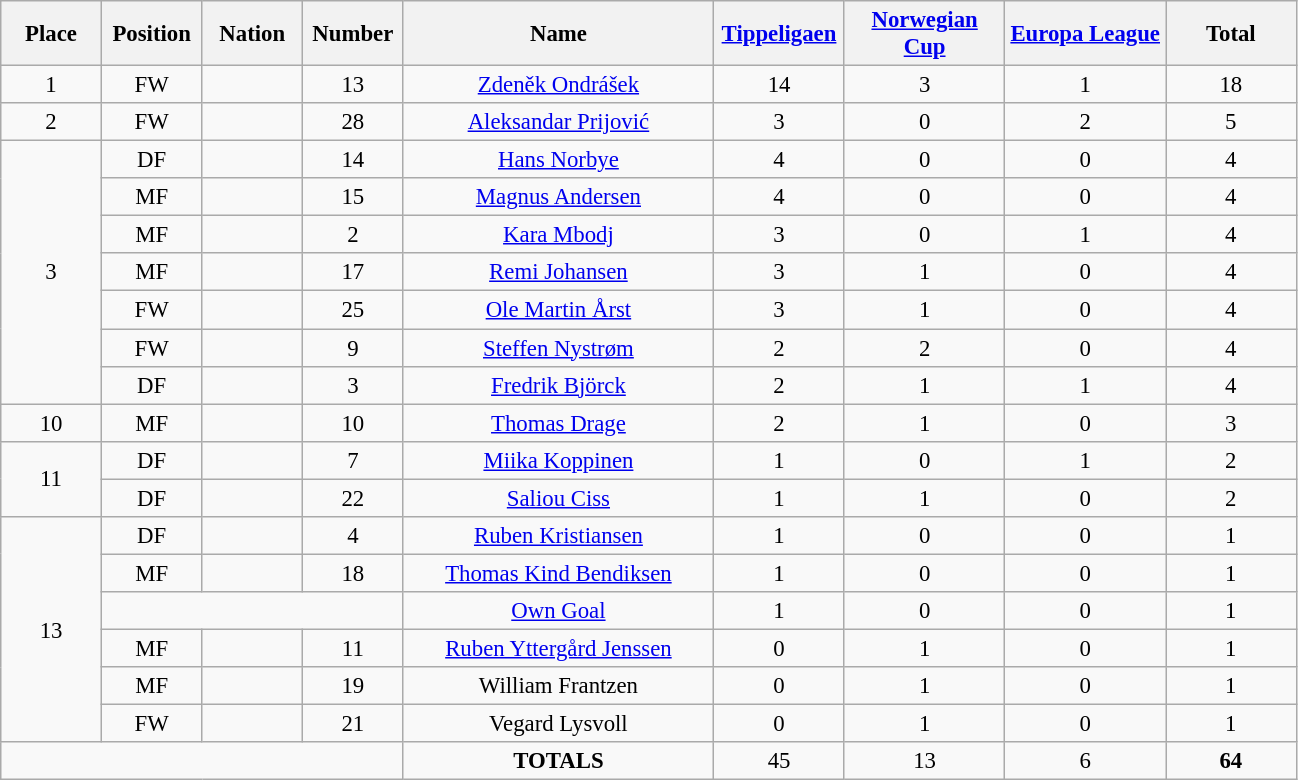<table class="wikitable" style="font-size: 95%; text-align: center;">
<tr>
<th width=60>Place</th>
<th width=60>Position</th>
<th width=60>Nation</th>
<th width=60>Number</th>
<th width=200>Name</th>
<th width=80><a href='#'>Tippeligaen</a></th>
<th width=100><a href='#'>Norwegian Cup</a></th>
<th width=100><a href='#'>Europa League</a></th>
<th width=80><strong>Total</strong></th>
</tr>
<tr>
<td>1</td>
<td>FW</td>
<td></td>
<td>13</td>
<td><a href='#'>Zdeněk Ondrášek</a></td>
<td>14</td>
<td>3</td>
<td>1</td>
<td>18</td>
</tr>
<tr>
<td>2</td>
<td>FW</td>
<td></td>
<td>28</td>
<td><a href='#'>Aleksandar Prijović</a></td>
<td>3</td>
<td>0</td>
<td>2</td>
<td>5</td>
</tr>
<tr>
<td rowspan="7">3</td>
<td>DF</td>
<td></td>
<td>14</td>
<td><a href='#'>Hans Norbye</a></td>
<td>4</td>
<td>0</td>
<td>0</td>
<td>4</td>
</tr>
<tr>
<td>MF</td>
<td></td>
<td>15</td>
<td><a href='#'>Magnus Andersen</a></td>
<td>4</td>
<td>0</td>
<td>0</td>
<td>4</td>
</tr>
<tr>
<td>MF</td>
<td></td>
<td>2</td>
<td><a href='#'>Kara Mbodj</a></td>
<td>3</td>
<td>0</td>
<td>1</td>
<td>4</td>
</tr>
<tr>
<td>MF</td>
<td></td>
<td>17</td>
<td><a href='#'>Remi Johansen</a></td>
<td>3</td>
<td>1</td>
<td>0</td>
<td>4</td>
</tr>
<tr>
<td>FW</td>
<td></td>
<td>25</td>
<td><a href='#'>Ole Martin Årst</a></td>
<td>3</td>
<td>1</td>
<td>0</td>
<td>4</td>
</tr>
<tr>
<td>FW</td>
<td></td>
<td>9</td>
<td><a href='#'>Steffen Nystrøm</a></td>
<td>2</td>
<td>2</td>
<td>0</td>
<td>4</td>
</tr>
<tr>
<td>DF</td>
<td></td>
<td>3</td>
<td><a href='#'>Fredrik Björck</a></td>
<td>2</td>
<td>1</td>
<td>1</td>
<td>4</td>
</tr>
<tr>
<td>10</td>
<td>MF</td>
<td></td>
<td>10</td>
<td><a href='#'>Thomas Drage</a></td>
<td>2</td>
<td>1</td>
<td>0</td>
<td>3</td>
</tr>
<tr>
<td rowspan="2">11</td>
<td>DF</td>
<td></td>
<td>7</td>
<td><a href='#'>Miika Koppinen</a></td>
<td>1</td>
<td>0</td>
<td>1</td>
<td>2</td>
</tr>
<tr>
<td>DF</td>
<td></td>
<td>22</td>
<td><a href='#'>Saliou Ciss</a></td>
<td>1</td>
<td>1</td>
<td>0</td>
<td>2</td>
</tr>
<tr>
<td rowspan="6">13</td>
<td>DF</td>
<td></td>
<td>4</td>
<td><a href='#'>Ruben Kristiansen</a></td>
<td>1</td>
<td>0</td>
<td>0</td>
<td>1</td>
</tr>
<tr>
<td>MF</td>
<td></td>
<td>18</td>
<td><a href='#'>Thomas Kind Bendiksen</a></td>
<td>1</td>
<td>0</td>
<td>0</td>
<td>1</td>
</tr>
<tr>
<td colspan="3"></td>
<td><a href='#'>Own Goal</a></td>
<td>1</td>
<td>0</td>
<td>0</td>
<td>1</td>
</tr>
<tr>
<td>MF</td>
<td></td>
<td>11</td>
<td><a href='#'>Ruben Yttergård Jenssen</a></td>
<td>0</td>
<td>1</td>
<td>0</td>
<td>1</td>
</tr>
<tr>
<td>MF</td>
<td></td>
<td>19</td>
<td>William Frantzen</td>
<td>0</td>
<td>1</td>
<td>0</td>
<td>1</td>
</tr>
<tr>
<td>FW</td>
<td></td>
<td>21</td>
<td>Vegard Lysvoll</td>
<td>0</td>
<td>1</td>
<td>0</td>
<td>1</td>
</tr>
<tr>
<td colspan="4"></td>
<td><strong>TOTALS</strong></td>
<td>45</td>
<td>13</td>
<td>6</td>
<td><strong>64</strong></td>
</tr>
</table>
